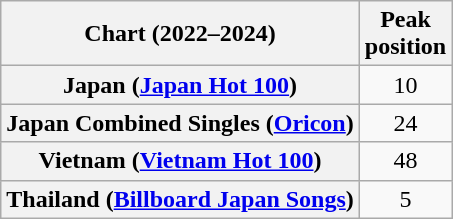<table class="wikitable sortable plainrowheaders" style="text-align:center">
<tr>
<th scope="col">Chart (2022–2024)</th>
<th scope="col">Peak<br>position</th>
</tr>
<tr>
<th scope="row">Japan (<a href='#'>Japan Hot 100</a>)</th>
<td>10</td>
</tr>
<tr>
<th scope="row">Japan Combined Singles (<a href='#'>Oricon</a>)</th>
<td>24</td>
</tr>
<tr>
<th scope="row">Vietnam (<a href='#'>Vietnam Hot 100</a>)</th>
<td>48</td>
</tr>
<tr>
<th scope="row">Thailand (<a href='#'>Billboard Japan Songs</a>)</th>
<td>5</td>
</tr>
</table>
